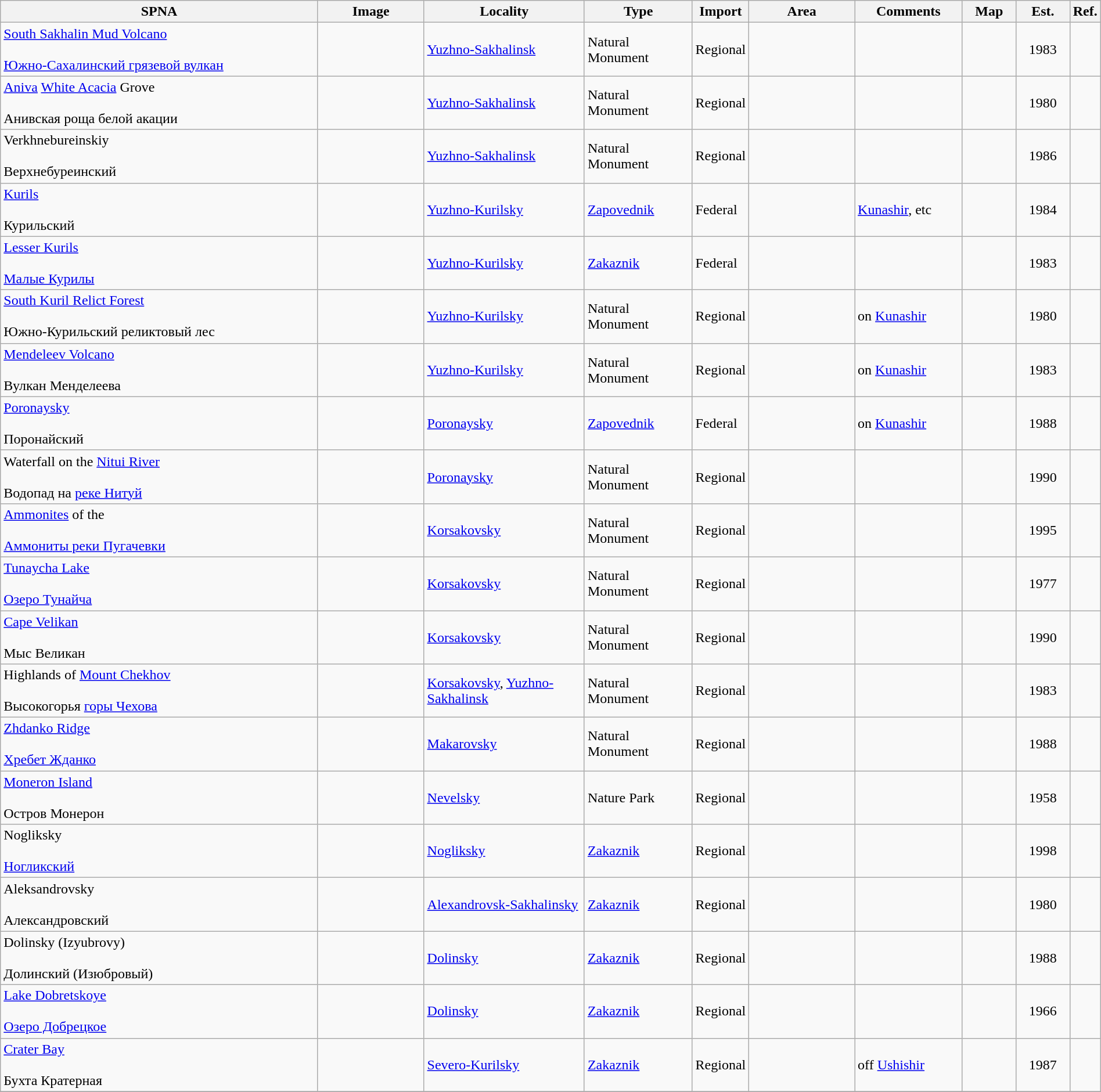<table class="wikitable sortable"  style="width:100%;">
<tr>
<th width="30%" align="left">SPNA</th>
<th width="10%" align="left" class="unsortable">Image</th>
<th width="15%" align="left">Locality</th>
<th width="10%" align="left">Type</th>
<th width="5%" align="left">Import</th>
<th width="10%" align="left">Area</th>
<th width="10%" align="left">Comments</th>
<th width="5%" align="left" class="unsortable">Map</th>
<th width="5%" align="left">Est.</th>
<th width="5%" align="left" class="unsortable">Ref.</th>
</tr>
<tr>
<td><a href='#'>South Sakhalin Mud Volcano</a><br><br><a href='#'>Южно-Сахалинский грязевой вулкан</a></td>
<td></td>
<td><a href='#'>Yuzhno-Sakhalinsk</a></td>
<td>Natural Monument</td>
<td>Regional</td>
<td></td>
<td></td>
<td></td>
<td align="center">1983</td>
<td></td>
</tr>
<tr>
<td><a href='#'>Aniva</a> <a href='#'>White Acacia</a> Grove<br><br>Анивская роща белой акации</td>
<td></td>
<td><a href='#'>Yuzhno-Sakhalinsk</a></td>
<td>Natural Monument</td>
<td>Regional</td>
<td></td>
<td></td>
<td></td>
<td align="center">1980</td>
<td></td>
</tr>
<tr>
<td>Verkhnebureinskiy<br><br>Верхнебуреинский</td>
<td></td>
<td><a href='#'>Yuzhno-Sakhalinsk</a></td>
<td>Natural Monument</td>
<td>Regional</td>
<td></td>
<td></td>
<td></td>
<td align="center">1986</td>
<td></td>
</tr>
<tr>
<td><a href='#'>Kurils</a><br><br>Курильский</td>
<td></td>
<td><a href='#'>Yuzhno-Kurilsky</a></td>
<td><a href='#'>Zapovednik</a></td>
<td>Federal</td>
<td></td>
<td><a href='#'>Kunashir</a>, etc</td>
<td></td>
<td align="center">1984</td>
<td></td>
</tr>
<tr>
<td><a href='#'>Lesser Kurils</a><br><br><a href='#'>Малые Курилы</a></td>
<td></td>
<td><a href='#'>Yuzhno-Kurilsky</a></td>
<td><a href='#'>Zakaznik</a></td>
<td>Federal</td>
<td></td>
<td></td>
<td></td>
<td align="center">1983</td>
<td></td>
</tr>
<tr>
<td><a href='#'>South Kuril Relict Forest</a><br><br>Южно-Курильский реликтовый лес</td>
<td></td>
<td><a href='#'>Yuzhno-Kurilsky</a></td>
<td>Natural Monument</td>
<td>Regional</td>
<td></td>
<td>on <a href='#'>Kunashir</a></td>
<td></td>
<td align="center">1980</td>
<td></td>
</tr>
<tr>
<td><a href='#'>Mendeleev Volcano</a><br><br>Вулкан Менделеева</td>
<td></td>
<td><a href='#'>Yuzhno-Kurilsky</a></td>
<td>Natural Monument</td>
<td>Regional</td>
<td></td>
<td>on <a href='#'>Kunashir</a></td>
<td></td>
<td align="center">1983</td>
<td></td>
</tr>
<tr>
<td><a href='#'>Poronaysky</a><br><br>Поронайский</td>
<td></td>
<td><a href='#'>Poronaysky</a></td>
<td><a href='#'>Zapovednik</a></td>
<td>Federal</td>
<td></td>
<td>on <a href='#'>Kunashir</a></td>
<td></td>
<td align="center">1988</td>
<td></td>
</tr>
<tr>
<td>Waterfall on the <a href='#'>Nitui River</a><br><br>Водопад на <a href='#'>реке Нитуй</a></td>
<td></td>
<td><a href='#'>Poronaysky</a></td>
<td>Natural Monument</td>
<td>Regional</td>
<td></td>
<td></td>
<td></td>
<td align="center">1990</td>
<td></td>
</tr>
<tr>
<td><a href='#'>Ammonites</a> of the <br><br><a href='#'>Аммониты реки Пугачевки</a></td>
<td></td>
<td><a href='#'>Korsakovsky</a></td>
<td>Natural Monument</td>
<td>Regional</td>
<td></td>
<td></td>
<td></td>
<td align="center">1995</td>
<td></td>
</tr>
<tr>
<td><a href='#'>Tunaycha Lake</a><br><br><a href='#'>Озеро Тунайча</a></td>
<td></td>
<td><a href='#'>Korsakovsky</a></td>
<td>Natural Monument</td>
<td>Regional</td>
<td></td>
<td></td>
<td></td>
<td align="center">1977</td>
<td></td>
</tr>
<tr>
<td><a href='#'>Cape Velikan</a><br><br>Мыс Великан</td>
<td></td>
<td><a href='#'>Korsakovsky</a></td>
<td>Natural Monument</td>
<td>Regional</td>
<td></td>
<td></td>
<td></td>
<td align="center">1990</td>
<td></td>
</tr>
<tr>
<td>Highlands of <a href='#'>Mount Chekhov</a><br><br>Высокогорья <a href='#'>горы Чехова</a></td>
<td></td>
<td><a href='#'>Korsakovsky</a>, <a href='#'>Yuzhno-Sakhalinsk</a></td>
<td>Natural Monument</td>
<td>Regional</td>
<td></td>
<td></td>
<td></td>
<td align="center">1983</td>
<td></td>
</tr>
<tr>
<td><a href='#'>Zhdanko Ridge</a><br><br><a href='#'>Хребет Жданко</a></td>
<td></td>
<td><a href='#'>Makarovsky</a></td>
<td>Natural Monument</td>
<td>Regional</td>
<td></td>
<td></td>
<td></td>
<td align="center">1988</td>
<td></td>
</tr>
<tr>
<td><a href='#'>Moneron Island</a><br><br>Остров Монерон</td>
<td></td>
<td><a href='#'>Nevelsky</a></td>
<td>Nature Park</td>
<td>Regional</td>
<td></td>
<td></td>
<td></td>
<td align="center">1958</td>
<td></td>
</tr>
<tr>
<td>Nogliksky<br><br><a href='#'>Ногликский</a></td>
<td></td>
<td><a href='#'>Nogliksky</a></td>
<td><a href='#'>Zakaznik</a></td>
<td>Regional</td>
<td></td>
<td></td>
<td></td>
<td align="center">1998</td>
<td></td>
</tr>
<tr>
<td>Aleksandrovsky<br><br>Александровский</td>
<td></td>
<td><a href='#'>Alexandrovsk-Sakhalinsky</a></td>
<td><a href='#'>Zakaznik</a></td>
<td>Regional</td>
<td></td>
<td></td>
<td></td>
<td align="center">1980</td>
<td></td>
</tr>
<tr>
<td>Dolinsky (Izyubrovy)<br><br>Долинский (Изюбровый)</td>
<td></td>
<td><a href='#'>Dolinsky</a></td>
<td><a href='#'>Zakaznik</a></td>
<td>Regional</td>
<td></td>
<td></td>
<td></td>
<td align="center">1988</td>
<td></td>
</tr>
<tr>
<td><a href='#'>Lake Dobretskoye</a><br><br><a href='#'>Озеро Добрецкое</a></td>
<td></td>
<td><a href='#'>Dolinsky</a></td>
<td><a href='#'>Zakaznik</a></td>
<td>Regional</td>
<td></td>
<td></td>
<td></td>
<td align="center">1966</td>
<td></td>
</tr>
<tr>
<td><a href='#'>Crater Bay</a><br><br>Бухта Кратерная</td>
<td></td>
<td><a href='#'>Severo-Kurilsky</a></td>
<td><a href='#'>Zakaznik</a></td>
<td>Regional</td>
<td></td>
<td>off <a href='#'>Ushishir</a></td>
<td></td>
<td align="center">1987</td>
<td></td>
</tr>
<tr>
</tr>
</table>
